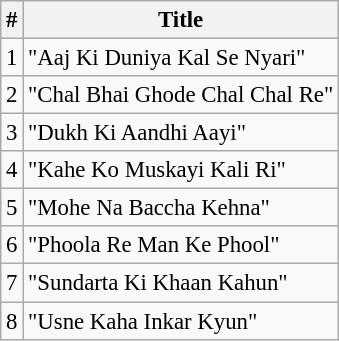<table class="wikitable" style="font-size:95%;">
<tr>
<th>#</th>
<th>Title</th>
</tr>
<tr>
<td>1</td>
<td>"Aaj Ki Duniya Kal Se Nyari"</td>
</tr>
<tr>
<td>2</td>
<td>"Chal Bhai Ghode Chal Chal Re"</td>
</tr>
<tr>
<td>3</td>
<td>"Dukh Ki Aandhi Aayi"</td>
</tr>
<tr>
<td>4</td>
<td>"Kahe Ko Muskayi Kali Ri"</td>
</tr>
<tr>
<td>5</td>
<td>"Mohe Na Baccha Kehna"</td>
</tr>
<tr>
<td>6</td>
<td>"Phoola Re Man Ke Phool"</td>
</tr>
<tr>
<td>7</td>
<td>"Sundarta Ki Khaan Kahun"</td>
</tr>
<tr>
<td>8</td>
<td>"Usne Kaha Inkar Kyun"</td>
</tr>
</table>
